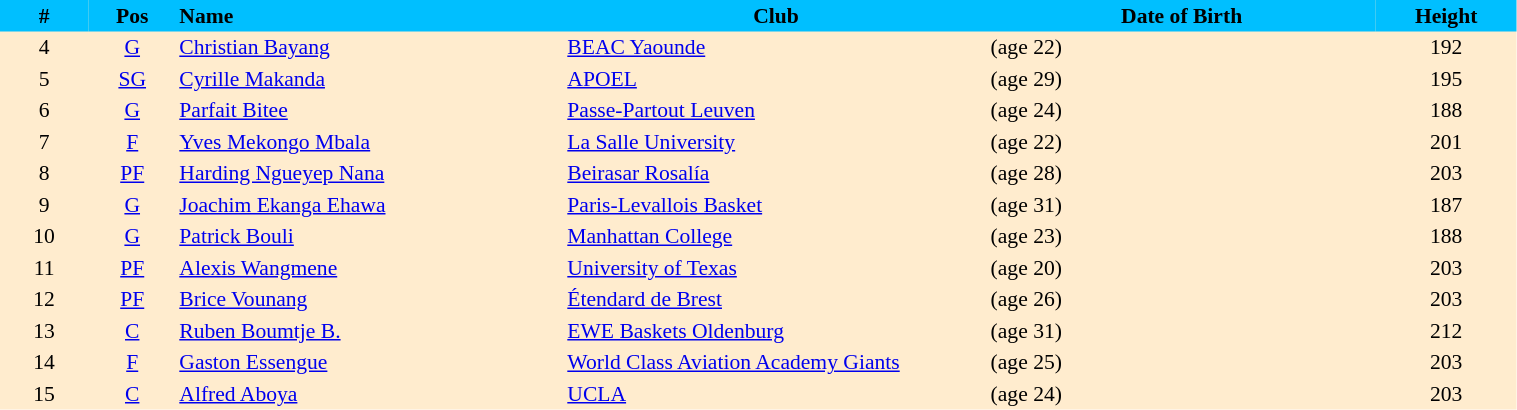<table border=0 cellpadding=2 cellspacing=0  |- bgcolor=#FFECCE style="text-align:center; font-size:90%;" width=80%>
<tr bgcolor=#00BFFF>
<th width=5%>#</th>
<th width=5%>Pos</th>
<th width=22% align=left>Name</th>
<th width=24%>Club</th>
<th width=22%>Date of Birth</th>
<th width=8%>Height</th>
</tr>
<tr>
<td>4</td>
<td><a href='#'>G</a></td>
<td align=left><a href='#'>Christian Bayang</a></td>
<td align=left> <a href='#'>BEAC Yaounde</a></td>
<td align=left> (age 22)</td>
<td>192</td>
</tr>
<tr>
<td>5</td>
<td><a href='#'>SG</a></td>
<td align=left><a href='#'>Cyrille Makanda</a></td>
<td align=left> <a href='#'>APOEL</a></td>
<td align=left> (age 29)</td>
<td>195</td>
</tr>
<tr>
<td>6</td>
<td><a href='#'>G</a></td>
<td align=left><a href='#'>Parfait Bitee</a></td>
<td align=left> <a href='#'>Passe-Partout Leuven</a></td>
<td align=left> (age 24)</td>
<td>188</td>
</tr>
<tr>
<td>7</td>
<td><a href='#'>F</a></td>
<td align=left><a href='#'>Yves Mekongo Mbala</a></td>
<td align=left> <a href='#'>La Salle University</a></td>
<td align=left> (age 22)</td>
<td>201</td>
</tr>
<tr>
<td>8</td>
<td><a href='#'>PF</a></td>
<td align=left><a href='#'>Harding Ngueyep Nana</a></td>
<td align=left> <a href='#'>Beirasar Rosalía</a></td>
<td align=left> (age 28)</td>
<td>203</td>
</tr>
<tr>
<td>9</td>
<td><a href='#'>G</a></td>
<td align=left><a href='#'>Joachim Ekanga Ehawa</a></td>
<td align=left> <a href='#'>Paris-Levallois Basket</a></td>
<td align=left> (age 31)</td>
<td>187</td>
</tr>
<tr>
<td>10</td>
<td><a href='#'>G</a></td>
<td align=left><a href='#'>Patrick Bouli</a></td>
<td align=left> <a href='#'>Manhattan College</a></td>
<td align=left> (age 23)</td>
<td>188</td>
</tr>
<tr>
<td>11</td>
<td><a href='#'>PF</a></td>
<td align=left><a href='#'>Alexis Wangmene</a></td>
<td align=left> <a href='#'>University of Texas</a></td>
<td align=left> (age 20)</td>
<td>203</td>
</tr>
<tr>
<td>12</td>
<td><a href='#'>PF</a></td>
<td align=left><a href='#'>Brice Vounang</a></td>
<td align=left> <a href='#'>Étendard de Brest</a></td>
<td align=left> (age 26)</td>
<td>203</td>
</tr>
<tr>
<td>13</td>
<td><a href='#'>C</a></td>
<td align=left><a href='#'>Ruben Boumtje B.</a></td>
<td align=left> <a href='#'>EWE Baskets Oldenburg</a></td>
<td align=left> (age 31)</td>
<td>212</td>
</tr>
<tr>
<td>14</td>
<td><a href='#'>F</a></td>
<td align=left><a href='#'>Gaston Essengue</a></td>
<td align=left> <a href='#'>World Class Aviation Academy Giants</a></td>
<td align=left> (age 25)</td>
<td>203</td>
</tr>
<tr>
<td>15</td>
<td><a href='#'>C</a></td>
<td align=left><a href='#'>Alfred Aboya</a></td>
<td align=left> <a href='#'>UCLA</a></td>
<td align=left> (age 24)</td>
<td>203</td>
</tr>
</table>
